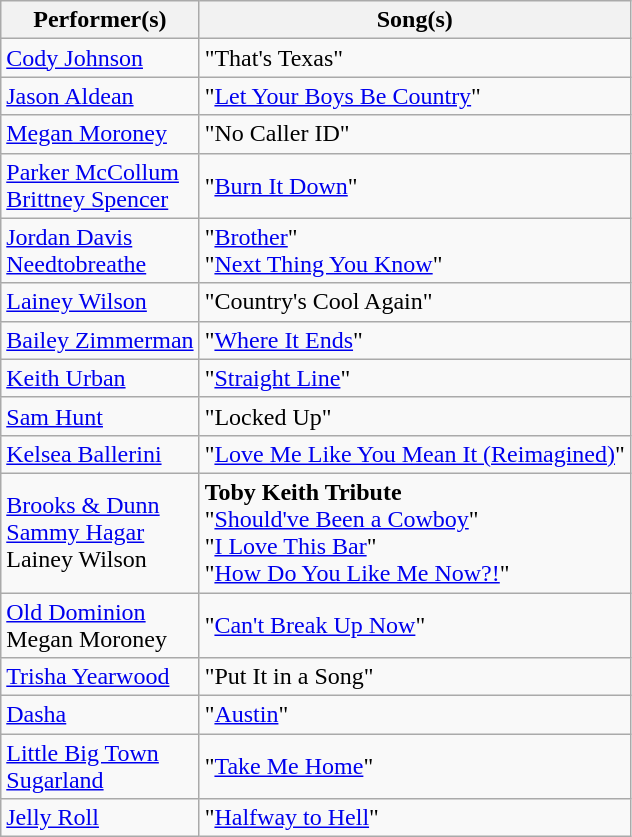<table class="wikitable">
<tr>
<th>Performer(s)</th>
<th>Song(s)</th>
</tr>
<tr>
<td><a href='#'>Cody Johnson</a></td>
<td>"That's Texas"</td>
</tr>
<tr>
<td><a href='#'>Jason Aldean</a></td>
<td>"<a href='#'>Let Your Boys Be Country</a>"</td>
</tr>
<tr>
<td><a href='#'>Megan Moroney</a></td>
<td>"No Caller ID"</td>
</tr>
<tr>
<td><a href='#'>Parker McCollum</a> <br> <a href='#'>Brittney Spencer</a></td>
<td>"<a href='#'>Burn It Down</a>"</td>
</tr>
<tr>
<td><a href='#'>Jordan Davis</a> <br> <a href='#'>Needtobreathe</a></td>
<td>"<a href='#'>Brother</a>"<br>"<a href='#'>Next Thing You Know</a>"</td>
</tr>
<tr>
<td><a href='#'>Lainey Wilson</a></td>
<td>"Country's Cool Again"</td>
</tr>
<tr>
<td><a href='#'>Bailey Zimmerman</a></td>
<td>"<a href='#'>Where It Ends</a>"</td>
</tr>
<tr>
<td><a href='#'>Keith Urban</a></td>
<td>"<a href='#'>Straight Line</a>"</td>
</tr>
<tr>
<td><a href='#'>Sam Hunt</a></td>
<td>"Locked Up"</td>
</tr>
<tr>
<td><a href='#'>Kelsea Ballerini</a></td>
<td>"<a href='#'>Love Me Like You Mean It (Reimagined)</a>"</td>
</tr>
<tr>
<td><a href='#'>Brooks & Dunn</a> <br> <a href='#'>Sammy Hagar</a> <br> Lainey Wilson</td>
<td><strong>Toby Keith Tribute</strong> <br> "<a href='#'>Should've Been a Cowboy</a>" <br> "<a href='#'>I Love This Bar</a>" <br> "<a href='#'>How Do You Like Me Now?!</a>"</td>
</tr>
<tr>
<td><a href='#'>Old Dominion</a> <br> Megan Moroney</td>
<td>"<a href='#'>Can't Break Up Now</a>"</td>
</tr>
<tr>
<td><a href='#'>Trisha Yearwood</a></td>
<td>"Put It in a Song"</td>
</tr>
<tr>
<td><a href='#'>Dasha</a></td>
<td>"<a href='#'>Austin</a>"</td>
</tr>
<tr>
<td><a href='#'>Little Big Town</a> <br> <a href='#'>Sugarland</a></td>
<td>"<a href='#'>Take Me Home</a>"</td>
</tr>
<tr>
<td><a href='#'>Jelly Roll</a></td>
<td>"<a href='#'>Halfway to Hell</a>"</td>
</tr>
</table>
